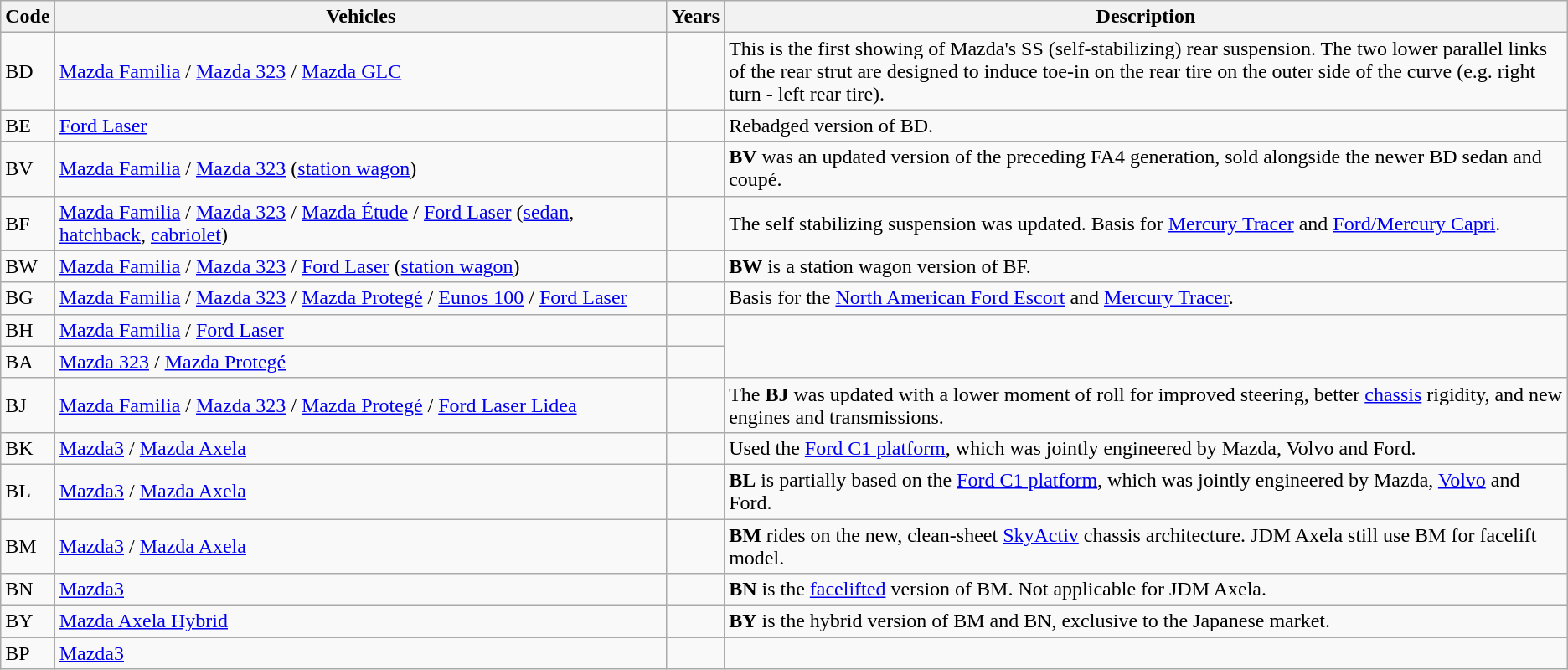<table class="wikitable">
<tr>
<th>Code</th>
<th style="width:30em">Vehicles</th>
<th>Years</th>
<th>Description</th>
</tr>
<tr>
<td>BD</td>
<td><a href='#'>Mazda Familia</a> / <a href='#'>Mazda 323</a> / <a href='#'>Mazda GLC</a></td>
<td></td>
<td>This is the first showing of Mazda's SS (self-stabilizing) rear suspension. The two lower parallel links of the rear strut are designed to induce toe-in on the rear tire on the outer side of the curve (e.g. right turn - left rear tire).</td>
</tr>
<tr>
<td>BE</td>
<td><a href='#'>Ford Laser</a></td>
<td></td>
<td>Rebadged version of BD.</td>
</tr>
<tr>
<td>BV</td>
<td><a href='#'>Mazda Familia</a> / <a href='#'>Mazda 323</a> (<a href='#'>station wagon</a>)<em></em></td>
<td></td>
<td><strong>BV</strong> was an updated version of the preceding FA4 generation, sold alongside the newer BD sedan and coupé.</td>
</tr>
<tr>
<td>BF</td>
<td><a href='#'>Mazda Familia</a> / <a href='#'>Mazda 323</a> / <a href='#'>Mazda Étude</a> / <a href='#'>Ford Laser</a> (<a href='#'>sedan</a>, <a href='#'>hatchback</a>, <a href='#'>cabriolet</a>)</td>
<td></td>
<td>The self stabilizing suspension was updated. Basis for <a href='#'>Mercury Tracer</a> and <a href='#'>Ford/Mercury Capri</a>.</td>
</tr>
<tr>
<td>BW</td>
<td><a href='#'>Mazda Familia</a> / <a href='#'>Mazda 323</a> / <a href='#'>Ford Laser</a> (<a href='#'>station wagon</a>)</td>
<td></td>
<td><strong>BW</strong> is a station wagon version of BF.</td>
</tr>
<tr>
<td>BG</td>
<td><a href='#'>Mazda Familia</a> / <a href='#'>Mazda 323</a> / <a href='#'>Mazda Protegé</a> / <a href='#'>Eunos 100</a> / <a href='#'>Ford Laser</a></td>
<td></td>
<td>Basis for the <a href='#'>North American Ford Escort</a> and <a href='#'>Mercury Tracer</a>.</td>
</tr>
<tr>
<td>BH</td>
<td><a href='#'>Mazda Familia</a> / <a href='#'>Ford Laser</a></td>
<td></td>
<td rowspan="2"></td>
</tr>
<tr>
<td>BA</td>
<td><a href='#'>Mazda 323</a> / <a href='#'>Mazda Protegé</a></td>
<td></td>
</tr>
<tr>
<td>BJ</td>
<td><a href='#'>Mazda Familia</a> / <a href='#'>Mazda 323</a> / <a href='#'>Mazda Protegé</a> / <a href='#'>Ford Laser Lidea</a></td>
<td></td>
<td>The <strong>BJ</strong> was updated with a lower moment of roll for improved steering, better <a href='#'>chassis</a> rigidity, and new engines and transmissions.</td>
</tr>
<tr>
<td>BK</td>
<td><a href='#'>Mazda3</a> / <a href='#'>Mazda Axela</a></td>
<td></td>
<td>Used the <a href='#'>Ford C1 platform</a>, which was jointly engineered by Mazda, Volvo and Ford.</td>
</tr>
<tr>
<td>BL</td>
<td><a href='#'>Mazda3</a> / <a href='#'>Mazda Axela</a></td>
<td></td>
<td><strong>BL</strong> is partially based on the <a href='#'>Ford C1 platform</a>, which was jointly engineered by Mazda, <a href='#'>Volvo</a> and Ford.</td>
</tr>
<tr>
<td>BM</td>
<td><a href='#'>Mazda3</a> / <a href='#'>Mazda Axela</a></td>
<td></td>
<td><strong>BM</strong> rides on the new, clean-sheet <a href='#'>SkyActiv</a> chassis architecture. JDM Axela still use BM for facelift model.</td>
</tr>
<tr>
<td>BN</td>
<td><a href='#'>Mazda3</a></td>
<td></td>
<td><strong>BN</strong> is the <a href='#'>facelifted</a> version of BM. Not applicable for JDM Axela.</td>
</tr>
<tr>
<td>BY</td>
<td><a href='#'>Mazda Axela Hybrid</a></td>
<td></td>
<td><strong>BY</strong> is the hybrid version of BM and BN, exclusive to the Japanese market.</td>
</tr>
<tr>
<td>BP</td>
<td><a href='#'>Mazda3</a></td>
<td></td>
<td></td>
</tr>
</table>
